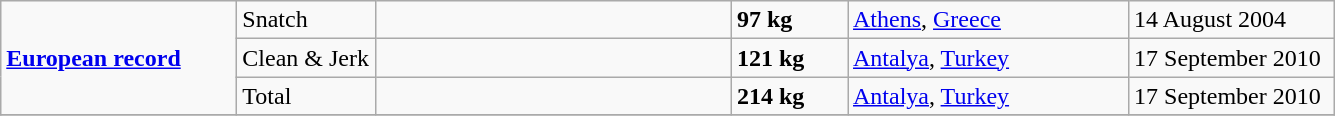<table class="wikitable">
<tr>
<td width=150 rowspan=3><strong><a href='#'>European record</a></strong></td>
<td width=85>Snatch</td>
<td width=230></td>
<td width=70><strong>97 kg</strong></td>
<td width=180><a href='#'>Athens</a>, <a href='#'>Greece</a></td>
<td width=130>14 August 2004</td>
</tr>
<tr>
<td>Clean & Jerk</td>
<td></td>
<td><strong>121 kg</strong></td>
<td><a href='#'>Antalya</a>, <a href='#'>Turkey</a></td>
<td>17 September 2010</td>
</tr>
<tr>
<td>Total</td>
<td></td>
<td><strong>214 kg</strong></td>
<td><a href='#'>Antalya</a>, <a href='#'>Turkey</a></td>
<td>17 September 2010</td>
</tr>
<tr>
</tr>
</table>
